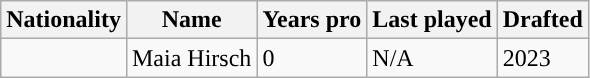<table class="wikitable">
<tr>
<th>Nationality</th>
<th>Name</th>
<th>Years pro</th>
<th>Last played</th>
<th>Drafted</th>
</tr>
<tr>
<td></td>
<td>Maia Hirsch</td>
<td>0</td>
<td>N/A</td>
<td>2023</td>
</tr>
</table>
